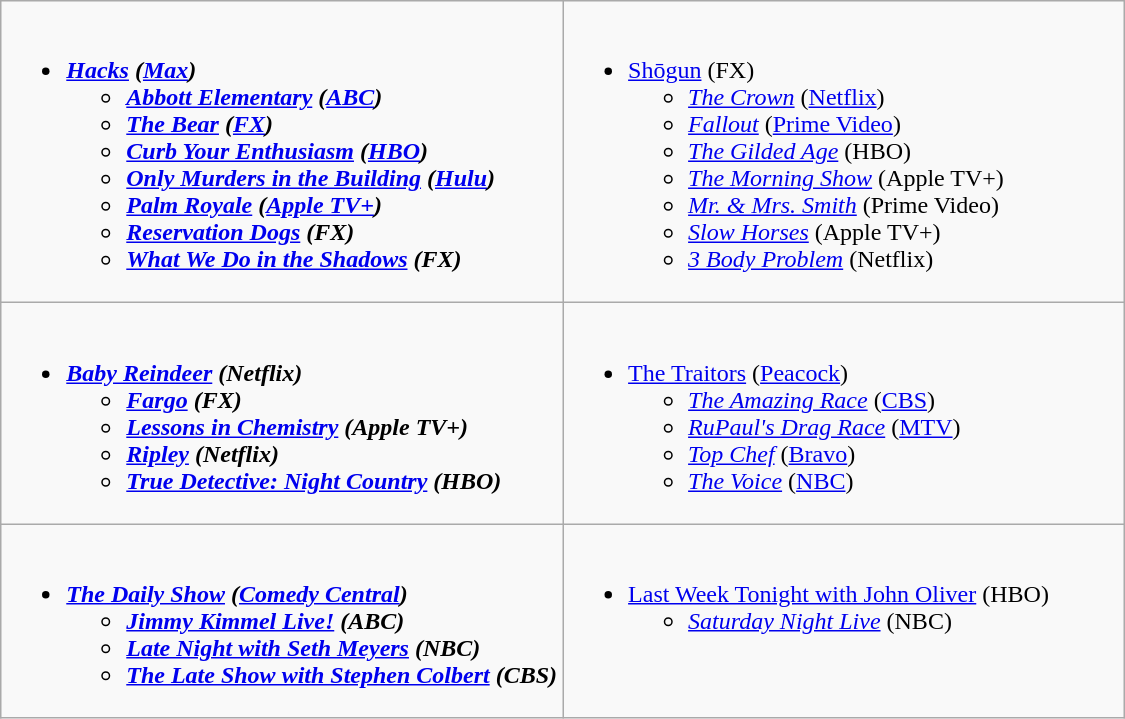<table class="wikitable">
<tr>
<td style="vertical-align:top;" width="50%"><br><ul><li><strong><em><a href='#'>Hacks</a><em> (<a href='#'>Max</a>)<strong><ul><li></em><a href='#'>Abbott Elementary</a><em> (<a href='#'>ABC</a>)</li><li></em><a href='#'>The Bear</a><em> (<a href='#'>FX</a>)</li><li></em><a href='#'>Curb Your Enthusiasm</a><em> (<a href='#'>HBO</a>)</li><li></em><a href='#'>Only Murders in the Building</a><em> (<a href='#'>Hulu</a>)</li><li></em><a href='#'>Palm Royale</a><em> (<a href='#'>Apple TV+</a>)</li><li></em><a href='#'>Reservation Dogs</a><em> (FX)</li><li></em><a href='#'>What We Do in the Shadows</a><em> (FX)</li></ul></li></ul></td>
<td style="vertical-align:top;" width="50%"><br><ul><li></em></strong><a href='#'>Shōgun</a></em> (FX)</strong><ul><li><em><a href='#'>The Crown</a></em> (<a href='#'>Netflix</a>)</li><li><em><a href='#'>Fallout</a></em> (<a href='#'>Prime Video</a>)</li><li><em><a href='#'>The Gilded Age</a></em> (HBO)</li><li><em><a href='#'>The Morning Show</a></em> (Apple TV+)</li><li><em><a href='#'>Mr. & Mrs. Smith</a></em> (Prime Video)</li><li><em><a href='#'>Slow Horses</a></em> (Apple TV+)</li><li><em><a href='#'>3 Body Problem</a></em> (Netflix)</li></ul></li></ul></td>
</tr>
<tr>
<td style="vertical-align:top;" width="50%"><br><ul><li><strong><em><a href='#'>Baby Reindeer</a><em> (Netflix)<strong><ul><li></em><a href='#'>Fargo</a><em> (FX)</li><li></em><a href='#'>Lessons in Chemistry</a><em> (Apple TV+)</li><li></em><a href='#'>Ripley</a><em> (Netflix)</li><li></em><a href='#'>True Detective: Night Country</a><em> (HBO)</li></ul></li></ul></td>
<td style="vertical-align:top;" width="50%"><br><ul><li></em></strong><a href='#'>The Traitors</a></em> (<a href='#'>Peacock</a>)</strong><ul><li><em><a href='#'>The Amazing Race</a></em> (<a href='#'>CBS</a>)</li><li><em><a href='#'>RuPaul's Drag Race</a></em> (<a href='#'>MTV</a>)</li><li><em><a href='#'>Top Chef</a></em> (<a href='#'>Bravo</a>)</li><li><em><a href='#'>The Voice</a></em> (<a href='#'>NBC</a>)</li></ul></li></ul></td>
</tr>
<tr>
<td style="vertical-align:top;" width="50%"><br><ul><li><strong><em><a href='#'>The Daily Show</a><em> (<a href='#'>Comedy Central</a>)<strong><ul><li></em><a href='#'>Jimmy Kimmel Live!</a><em> (ABC)</li><li></em><a href='#'>Late Night with Seth Meyers</a><em> (NBC)</li><li></em><a href='#'>The Late Show with Stephen Colbert</a><em> (CBS)</li></ul></li></ul></td>
<td style="vertical-align:top;" width="50%"><br><ul><li></em></strong><a href='#'>Last Week Tonight with John Oliver</a></em> (HBO)</strong><ul><li><em><a href='#'>Saturday Night Live</a></em> (NBC)</li></ul></li></ul></td>
</tr>
</table>
